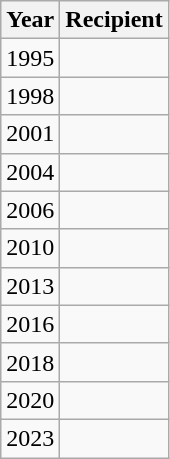<table class="wikitable sortable">
<tr>
<th>Year</th>
<th>Recipient</th>
</tr>
<tr>
<td>1995</td>
<td></td>
</tr>
<tr>
<td>1998</td>
<td></td>
</tr>
<tr>
<td>2001</td>
<td></td>
</tr>
<tr>
<td>2004</td>
<td></td>
</tr>
<tr>
<td>2006</td>
<td></td>
</tr>
<tr>
<td>2010</td>
<td></td>
</tr>
<tr>
<td>2013</td>
<td></td>
</tr>
<tr>
<td>2016</td>
<td></td>
</tr>
<tr>
<td>2018</td>
<td></td>
</tr>
<tr>
<td>2020</td>
<td></td>
</tr>
<tr>
<td>2023</td>
<td></td>
</tr>
</table>
